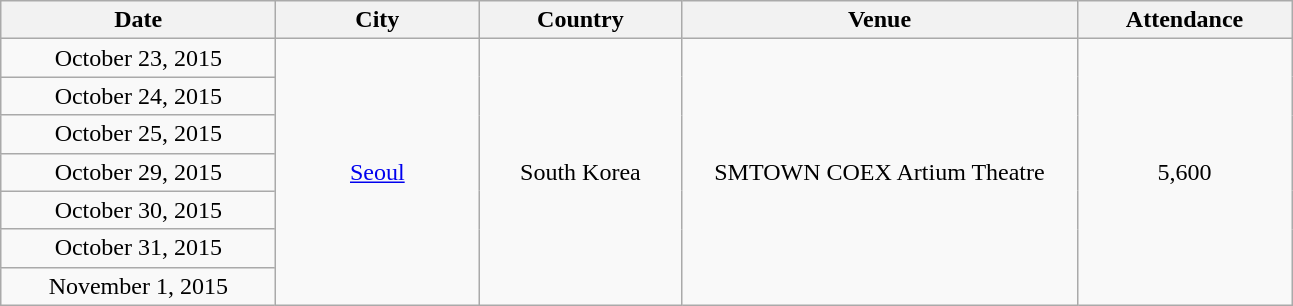<table class="wikitable" style="text-align:center;">
<tr>
<th scope="col" style="width:11em;">Date</th>
<th scope="col" style="width:8em;">City</th>
<th scope="col" style="width:8em;">Country</th>
<th scope="col" style="width:16em;">Venue</th>
<th scope="col" style="width:8.5em;">Attendance</th>
</tr>
<tr>
<td>October 23, 2015</td>
<td rowspan="7"><a href='#'>Seoul</a></td>
<td rowspan="7">South Korea</td>
<td rowspan="7">SMTOWN COEX Artium Theatre</td>
<td rowspan="7">5,600</td>
</tr>
<tr>
<td>October 24, 2015</td>
</tr>
<tr>
<td>October 25, 2015</td>
</tr>
<tr>
<td>October 29, 2015</td>
</tr>
<tr>
<td>October 30, 2015</td>
</tr>
<tr>
<td>October 31, 2015</td>
</tr>
<tr>
<td>November 1, 2015</td>
</tr>
</table>
